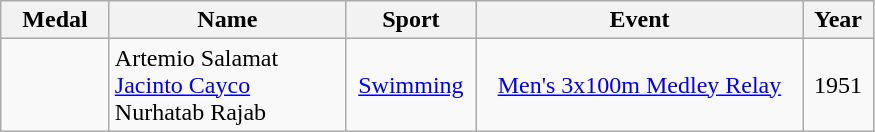<table class="wikitable"  style="font-size:100%;  text-align:center;">
<tr>
<th width="65">Medal</th>
<th width="150">Name</th>
<th width="80">Sport</th>
<th width="210">Event</th>
<th width="40">Year</th>
</tr>
<tr>
<td></td>
<td align=left>Artemio Salamat<br><a href='#'>Jacinto Cayco</a><br>Nurhatab Rajab</td>
<td><a href='#'>Swimming</a></td>
<td><a href='#'>Men's 3x100m Medley Relay</a></td>
<td>1951</td>
</tr>
</table>
